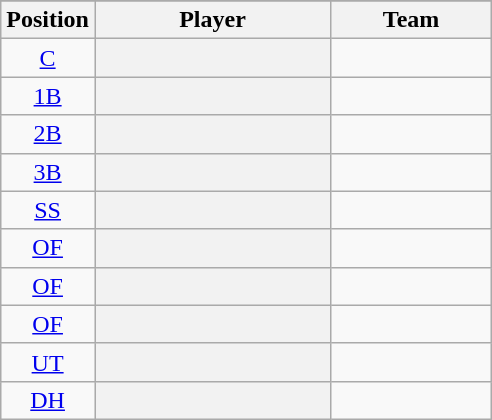<table class="wikitable sortable plainrowheaders" style="text-align:center;">
<tr>
</tr>
<tr>
<th scope="col">Position</th>
<th scope="col" style="width:150px;">Player</th>
<th scope="col" style="width:100px;">Team</th>
</tr>
<tr>
<td><a href='#'>C</a></td>
<th scope="row" style="text-align:center"></th>
<td></td>
</tr>
<tr>
<td><a href='#'>1B</a></td>
<th scope="row" style="text-align:center"></th>
<td></td>
</tr>
<tr>
<td><a href='#'>2B</a></td>
<th scope="row" style="text-align:center"></th>
<td></td>
</tr>
<tr>
<td><a href='#'>3B</a></td>
<th scope="row" style="text-align:center"></th>
<td></td>
</tr>
<tr>
<td><a href='#'>SS</a></td>
<th scope="row" style="text-align:center"></th>
<td></td>
</tr>
<tr>
<td><a href='#'>OF</a></td>
<th scope="row" style="text-align:center"></th>
<td></td>
</tr>
<tr>
<td><a href='#'>OF</a></td>
<th scope="row" style="text-align:center"></th>
<td></td>
</tr>
<tr>
<td><a href='#'>OF</a></td>
<th scope="row" style="text-align:center"></th>
<td></td>
</tr>
<tr>
<td><a href='#'>UT</a></td>
<th scope="row" style="text-align:center"></th>
<td></td>
</tr>
<tr>
<td><a href='#'>DH</a></td>
<th scope="row" style="text-align:center"></th>
<td></td>
</tr>
</table>
